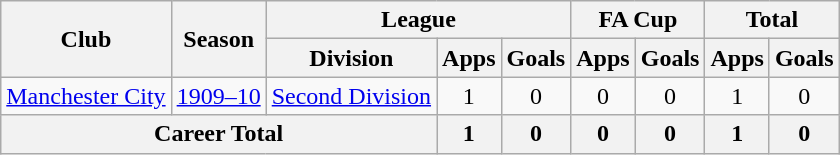<table class="wikitable" style="text-align: center;">
<tr>
<th rowspan="2">Club</th>
<th rowspan="2">Season</th>
<th colspan="3">League</th>
<th colspan="2">FA Cup</th>
<th colspan="2">Total</th>
</tr>
<tr>
<th>Division</th>
<th>Apps</th>
<th>Goals</th>
<th>Apps</th>
<th>Goals</th>
<th>Apps</th>
<th>Goals</th>
</tr>
<tr>
<td><a href='#'>Manchester City</a></td>
<td><a href='#'>1909–10</a></td>
<td><a href='#'>Second Division</a></td>
<td>1</td>
<td>0</td>
<td>0</td>
<td>0</td>
<td>1</td>
<td>0</td>
</tr>
<tr>
<th colspan="3">Career Total</th>
<th>1</th>
<th>0</th>
<th>0</th>
<th>0</th>
<th>1</th>
<th>0</th>
</tr>
</table>
